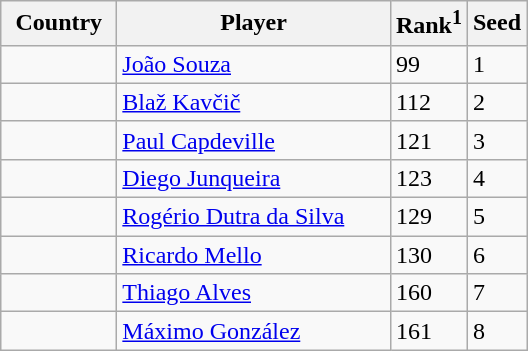<table class="sortable wikitable">
<tr>
<th width="70">Country</th>
<th width="175">Player</th>
<th>Rank<sup>1</sup></th>
<th>Seed</th>
</tr>
<tr>
<td></td>
<td><a href='#'>João Souza</a></td>
<td>99</td>
<td>1</td>
</tr>
<tr>
<td></td>
<td><a href='#'>Blaž Kavčič</a></td>
<td>112</td>
<td>2</td>
</tr>
<tr>
<td></td>
<td><a href='#'>Paul Capdeville</a></td>
<td>121</td>
<td>3</td>
</tr>
<tr>
<td></td>
<td><a href='#'>Diego Junqueira</a></td>
<td>123</td>
<td>4</td>
</tr>
<tr>
<td></td>
<td><a href='#'>Rogério Dutra da Silva</a></td>
<td>129</td>
<td>5</td>
</tr>
<tr>
<td></td>
<td><a href='#'>Ricardo Mello</a></td>
<td>130</td>
<td>6</td>
</tr>
<tr>
<td></td>
<td><a href='#'>Thiago Alves</a></td>
<td>160</td>
<td>7</td>
</tr>
<tr>
<td></td>
<td><a href='#'>Máximo González</a></td>
<td>161</td>
<td>8</td>
</tr>
</table>
